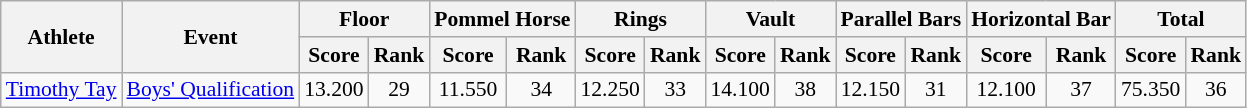<table class="wikitable" border="1" style="font-size:90%">
<tr>
<th rowspan=2>Athlete</th>
<th rowspan=2>Event</th>
<th colspan=2>Floor</th>
<th colspan=2>Pommel Horse</th>
<th colspan=2>Rings</th>
<th colspan=2>Vault</th>
<th colspan=2>Parallel Bars</th>
<th colspan=2>Horizontal Bar</th>
<th colspan=2>Total</th>
</tr>
<tr>
<th>Score</th>
<th>Rank</th>
<th>Score</th>
<th>Rank</th>
<th>Score</th>
<th>Rank</th>
<th>Score</th>
<th>Rank</th>
<th>Score</th>
<th>Rank</th>
<th>Score</th>
<th>Rank</th>
<th>Score</th>
<th>Rank</th>
</tr>
<tr>
<td rowspan=1><a href='#'>Timothy Tay</a></td>
<td><a href='#'>Boys' Qualification</a></td>
<td align=center>13.200</td>
<td align=center>29</td>
<td align=center>11.550</td>
<td align=center>34</td>
<td align=center>12.250</td>
<td align=center>33</td>
<td align=center>14.100</td>
<td align=center>38</td>
<td align=center>12.150</td>
<td align=center>31</td>
<td align=center>12.100</td>
<td align=center>37</td>
<td align=center>75.350</td>
<td align=center>36</td>
</tr>
</table>
